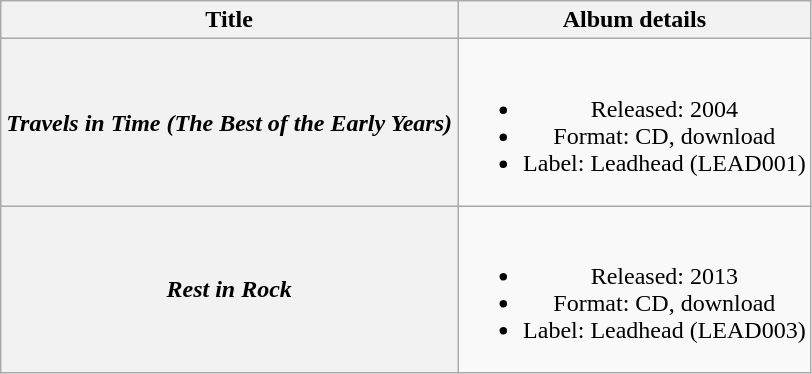<table class="wikitable plainrowheaders" style="text-align:center;" border="1">
<tr>
<th>Title</th>
<th>Album details</th>
</tr>
<tr>
<th scope="row"><em>Travels in Time (The Best of the Early Years) </em></th>
<td><br><ul><li>Released: 2004</li><li>Format: CD, download</li><li>Label: Leadhead (LEAD001)</li></ul></td>
</tr>
<tr>
<th scope="row"><em>Rest in Rock</em></th>
<td><br><ul><li>Released: 2013</li><li>Format: CD, download</li><li>Label: Leadhead (LEAD003)</li></ul></td>
</tr>
</table>
